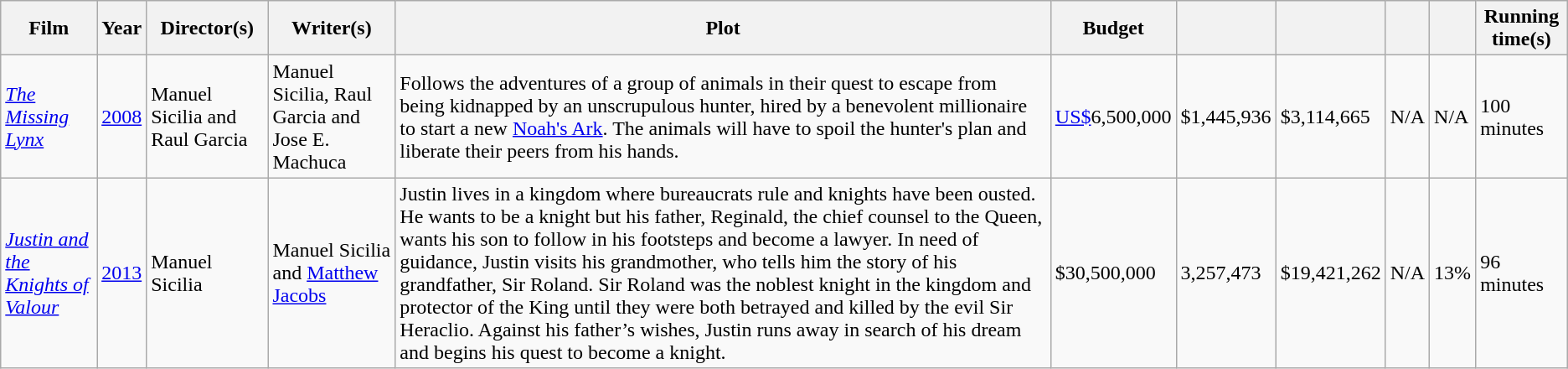<table class="wikitable sortable" border="1">
<tr>
<th>Film</th>
<th>Year</th>
<th class="unsortable">Director(s)</th>
<th class="unsortable">Writer(s)</th>
<th>Plot</th>
<th>Budget</th>
<th></th>
<th></th>
<th></th>
<th></th>
<th>Running time(s)</th>
</tr>
<tr>
<td><em><a href='#'>The Missing Lynx</a></em></td>
<td><a href='#'>2008</a></td>
<td>Manuel Sicilia and Raul Garcia</td>
<td>Manuel Sicilia, Raul Garcia and Jose E. Machuca</td>
<td>Follows the adventures of a group of animals in their quest to escape from being kidnapped by an unscrupulous hunter, hired by a benevolent millionaire to start a new <a href='#'>Noah's Ark</a>. The animals will have to spoil the hunter's plan and liberate their peers from his hands.</td>
<td><a href='#'>US$</a>6,500,000</td>
<td>$1,445,936</td>
<td>$3,114,665</td>
<td>N/A</td>
<td>N/A</td>
<td>100 minutes</td>
</tr>
<tr>
<td><em><a href='#'>Justin and the Knights of Valour</a></em></td>
<td><a href='#'>2013</a></td>
<td>Manuel Sicilia</td>
<td>Manuel Sicilia and <a href='#'>Matthew Jacobs</a></td>
<td>Justin lives in a kingdom where bureaucrats rule and knights have been ousted. He wants to be a knight but his father, Reginald, the chief counsel to the Queen, wants his son to follow in his footsteps and become a lawyer. In need of guidance, Justin visits his grandmother, who tells him the story of his grandfather, Sir Roland. Sir Roland was the noblest knight in the kingdom and protector of the King until they were both betrayed and killed by the evil Sir Heraclio. Against his father’s wishes, Justin runs away in search of his dream and begins his quest to become a knight.</td>
<td>$30,500,000</td>
<td>3,257,473</td>
<td>$19,421,262</td>
<td>N/A</td>
<td>13%</td>
<td>96 minutes</td>
</tr>
</table>
